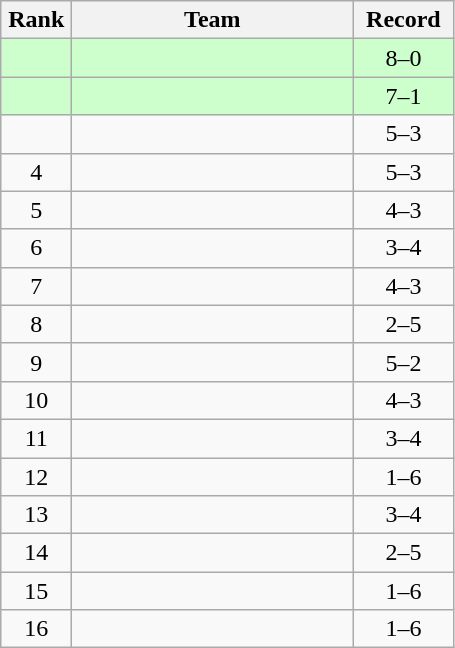<table class="wikitable" style="text-align: center;">
<tr>
<th width=40>Rank</th>
<th width=180>Team</th>
<th width=60>Record</th>
</tr>
<tr bgcolor="#ccffcc">
<td></td>
<td align="left"></td>
<td>8–0</td>
</tr>
<tr bgcolor="#ccffcc">
<td></td>
<td align="left"></td>
<td>7–1</td>
</tr>
<tr>
<td></td>
<td align="left"></td>
<td>5–3</td>
</tr>
<tr>
<td>4</td>
<td align="left"></td>
<td>5–3</td>
</tr>
<tr>
<td>5</td>
<td align="left"></td>
<td>4–3</td>
</tr>
<tr>
<td>6</td>
<td align="left"></td>
<td>3–4</td>
</tr>
<tr>
<td>7</td>
<td align="left"></td>
<td>4–3</td>
</tr>
<tr>
<td>8</td>
<td align="left"></td>
<td>2–5</td>
</tr>
<tr>
<td>9</td>
<td align="left"></td>
<td>5–2</td>
</tr>
<tr>
<td>10</td>
<td align="left"></td>
<td>4–3</td>
</tr>
<tr>
<td>11</td>
<td align="left"></td>
<td>3–4</td>
</tr>
<tr>
<td>12</td>
<td align="left"></td>
<td>1–6</td>
</tr>
<tr>
<td>13</td>
<td align="left"></td>
<td>3–4</td>
</tr>
<tr>
<td>14</td>
<td align="left"></td>
<td>2–5</td>
</tr>
<tr>
<td>15</td>
<td align="left"></td>
<td>1–6</td>
</tr>
<tr>
<td>16</td>
<td align="left"></td>
<td>1–6</td>
</tr>
</table>
